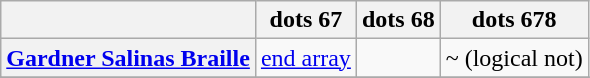<table class="wikitable">
<tr>
<th></th>
<th>dots 67</th>
<th>dots 68</th>
<th>dots 678</th>
</tr>
<tr>
<th align=left><a href='#'>Gardner Salinas Braille</a></th>
<td><a href='#'>end array</a></td>
<td></td>
<td>~ (logical not)</td>
</tr>
<tr>
</tr>
<tr>
</tr>
</table>
